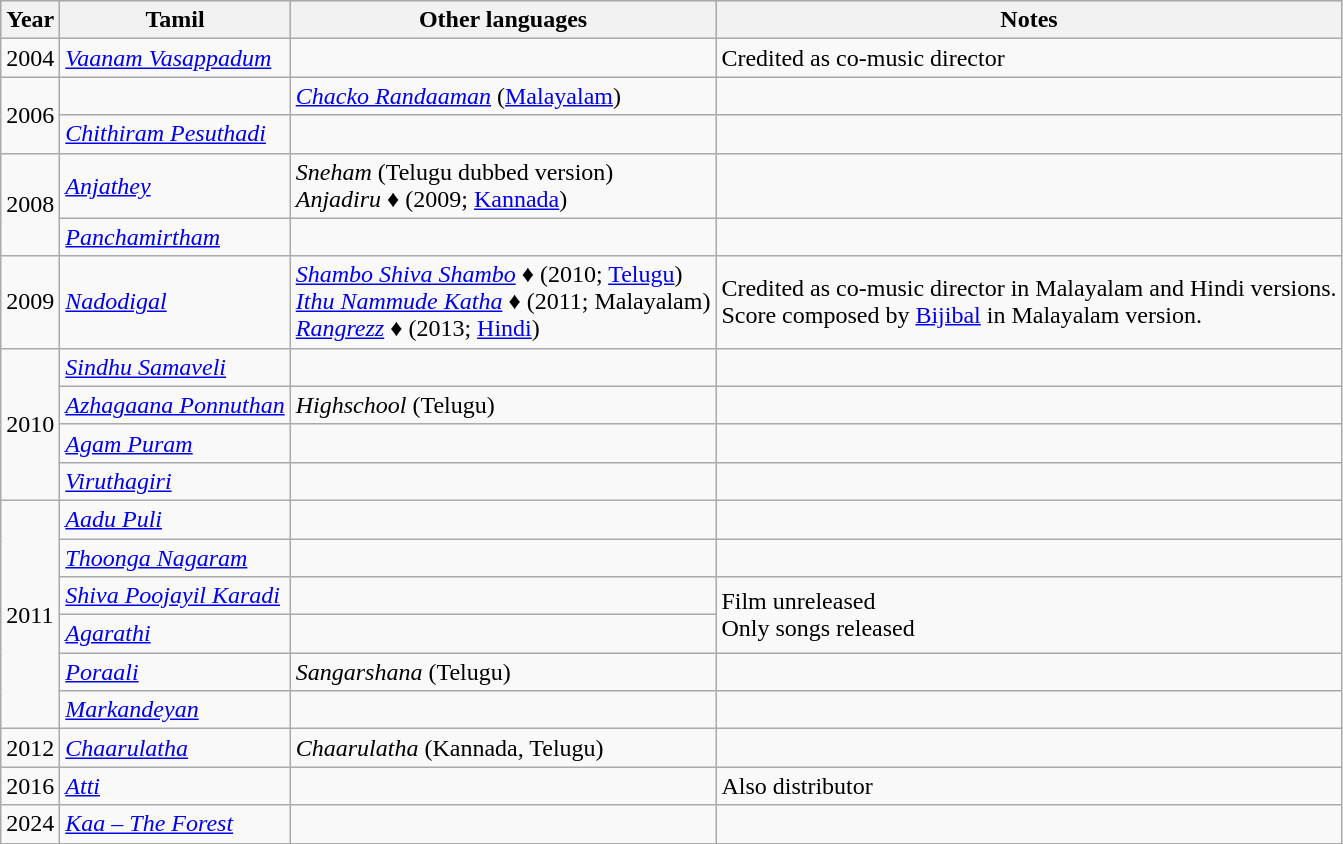<table class="wikitable">
<tr style="background:#ccc; text-align:center;">
<th>Year</th>
<th>Tamil</th>
<th>Other languages</th>
<th>Notes</th>
</tr>
<tr>
<td>2004</td>
<td><em><a href='#'>Vaanam Vasappadum</a></em></td>
<td></td>
<td>Credited as co-music director</td>
</tr>
<tr>
<td rowspan="2">2006</td>
<td></td>
<td><em><a href='#'>Chacko Randaaman</a></em> (<a href='#'>Malayalam</a>)</td>
<td></td>
</tr>
<tr>
<td><em><a href='#'>Chithiram Pesuthadi</a></em></td>
<td></td>
<td></td>
</tr>
<tr>
<td rowspan="2">2008</td>
<td><em><a href='#'>Anjathey</a></em></td>
<td><em>Sneham</em> (Telugu dubbed version)<br><em>Anjadiru</em> ♦ (2009; <a href='#'>Kannada</a>)</td>
<td></td>
</tr>
<tr>
<td><em><a href='#'>Panchamirtham</a></em></td>
<td></td>
<td></td>
</tr>
<tr>
<td>2009</td>
<td><em><a href='#'>Nadodigal</a></em></td>
<td><em><a href='#'>Shambo Shiva Shambo</a></em> ♦  (2010; <a href='#'>Telugu</a>)<br><em><a href='#'>Ithu Nammude Katha</a></em> ♦  (2011; Malayalam) <br> <em><a href='#'>Rangrezz</a></em> ♦ (2013; <a href='#'>Hindi</a>)</td>
<td>Credited as co-music director in Malayalam and Hindi versions.<br>Score composed by <a href='#'>Bijibal</a> in Malayalam version.</td>
</tr>
<tr>
<td rowspan="4">2010</td>
<td><em><a href='#'>Sindhu Samaveli</a></em></td>
<td></td>
<td></td>
</tr>
<tr>
<td><em><a href='#'>Azhagaana Ponnuthan</a></em></td>
<td><em>Highschool</em> (Telugu)</td>
<td></td>
</tr>
<tr>
<td><em><a href='#'>Agam Puram</a></em></td>
<td></td>
<td></td>
</tr>
<tr>
<td><em><a href='#'>Viruthagiri</a></em></td>
<td></td>
<td></td>
</tr>
<tr>
<td rowspan="6">2011</td>
<td><em><a href='#'>Aadu Puli</a></em></td>
<td></td>
<td></td>
</tr>
<tr>
<td><em><a href='#'>Thoonga Nagaram</a></em></td>
<td></td>
<td></td>
</tr>
<tr>
<td><em><a href='#'>Shiva Poojayil Karadi</a></em></td>
<td></td>
<td rowspan="2">Film unreleased<br>Only songs released</td>
</tr>
<tr>
<td><em><a href='#'>Agarathi</a></em></td>
<td></td>
</tr>
<tr>
<td><em><a href='#'>Poraali</a></em></td>
<td><em>Sangarshana</em> (Telugu)</td>
<td></td>
</tr>
<tr>
<td><em><a href='#'>Markandeyan</a></em></td>
<td></td>
<td></td>
</tr>
<tr>
<td>2012</td>
<td><em><a href='#'>Chaarulatha</a></em></td>
<td><em>Chaarulatha</em> (Kannada, Telugu)</td>
<td></td>
</tr>
<tr>
<td>2016</td>
<td><em><a href='#'>Atti</a></em></td>
<td></td>
<td>Also distributor</td>
</tr>
<tr>
<td>2024</td>
<td><em><a href='#'>Kaa – The Forest</a></em></td>
<td></td>
<td></td>
</tr>
<tr>
</tr>
</table>
